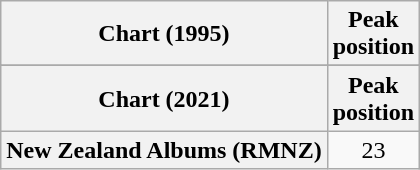<table class="wikitable plainrowheaders">
<tr>
<th scope="col">Chart (1995)</th>
<th scope="col">Peak<br>position</th>
</tr>
<tr>
</tr>
<tr>
<th scope="col">Chart (2021)</th>
<th scope="col">Peak<br>position</th>
</tr>
<tr>
<th scope="row">New Zealand Albums (RMNZ)</th>
<td align="center">23</td>
</tr>
</table>
